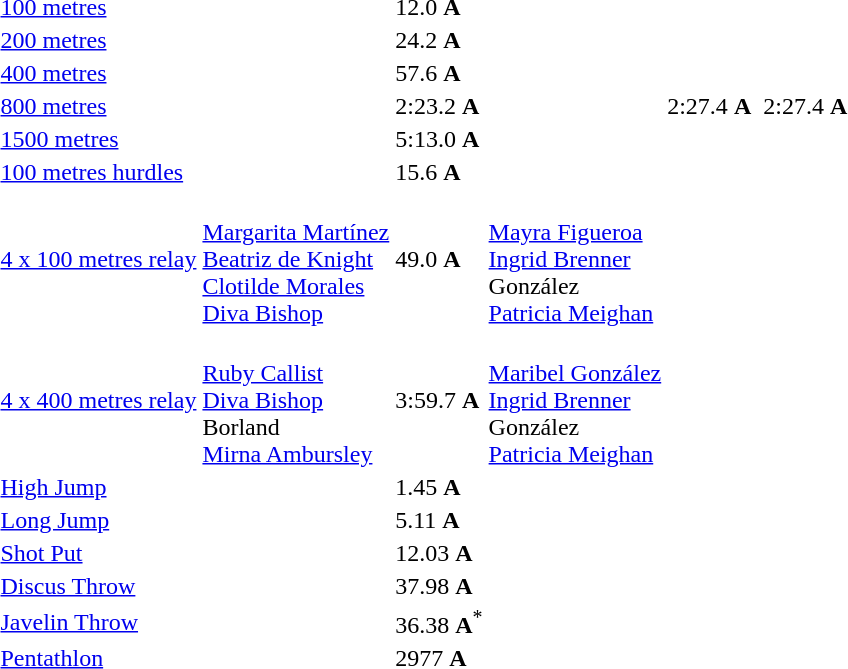<table>
<tr>
<td><a href='#'>100 metres</a></td>
<td></td>
<td>12.0 <strong>A</strong></td>
<td></td>
<td></td>
<td></td>
<td></td>
</tr>
<tr>
<td><a href='#'>200 metres</a></td>
<td></td>
<td>24.2 <strong>A</strong></td>
<td></td>
<td></td>
<td></td>
<td></td>
</tr>
<tr>
<td><a href='#'>400 metres</a></td>
<td></td>
<td>57.6 <strong>A</strong></td>
<td></td>
<td></td>
<td></td>
<td></td>
</tr>
<tr>
<td><a href='#'>800 metres</a></td>
<td></td>
<td>2:23.2 <strong>A</strong></td>
<td></td>
<td>2:27.4 <strong>A</strong></td>
<td></td>
<td>2:27.4 <strong>A</strong></td>
</tr>
<tr>
<td><a href='#'>1500 metres</a></td>
<td></td>
<td>5:13.0 <strong>A</strong></td>
<td></td>
<td></td>
<td></td>
<td></td>
</tr>
<tr>
<td><a href='#'>100 metres hurdles</a></td>
<td></td>
<td>15.6 <strong>A</strong></td>
<td></td>
<td></td>
<td></td>
<td></td>
</tr>
<tr>
<td><a href='#'>4 x 100 metres relay</a></td>
<td> <br> <a href='#'>Margarita Martínez</a> <br> <a href='#'>Beatriz de Knight</a> <br> <a href='#'>Clotilde Morales</a> <br> <a href='#'>Diva Bishop</a></td>
<td>49.0  <strong>A</strong></td>
<td> <br> <a href='#'>Mayra Figueroa</a> <br> <a href='#'>Ingrid Brenner</a> <br> González <br> <a href='#'>Patricia Meighan</a></td>
<td></td>
<td></td>
<td></td>
</tr>
<tr>
<td><a href='#'>4 x 400 metres relay</a></td>
<td> <br> <a href='#'>Ruby Callist</a> <br> <a href='#'>Diva Bishop</a> <br> Borland <br> <a href='#'>Mirna Ambursley</a></td>
<td>3:59.7  <strong>A</strong></td>
<td> <br> <a href='#'>Maribel González</a> <br> <a href='#'>Ingrid Brenner</a>  <br> González  <br> <a href='#'>Patricia Meighan</a></td>
<td></td>
<td></td>
<td></td>
</tr>
<tr>
<td><a href='#'>High Jump</a></td>
<td></td>
<td>1.45 <strong>A</strong></td>
<td></td>
<td></td>
<td></td>
<td></td>
</tr>
<tr>
<td><a href='#'>Long Jump</a></td>
<td></td>
<td>5.11 <strong>A</strong></td>
<td></td>
<td></td>
<td></td>
<td></td>
</tr>
<tr>
<td><a href='#'>Shot Put</a></td>
<td></td>
<td>12.03 <strong>A</strong></td>
<td></td>
<td></td>
<td></td>
<td></td>
</tr>
<tr>
<td><a href='#'>Discus Throw</a></td>
<td></td>
<td>37.98  <strong>A</strong></td>
<td></td>
<td></td>
<td></td>
<td></td>
</tr>
<tr>
<td><a href='#'>Javelin Throw</a></td>
<td></td>
<td>36.38  <strong>A</strong><sup>*</sup></td>
<td></td>
<td></td>
<td></td>
<td></td>
</tr>
<tr>
<td><a href='#'>Pentathlon</a></td>
<td></td>
<td>2977  <strong>A</strong></td>
<td></td>
<td></td>
<td></td>
<td></td>
</tr>
</table>
